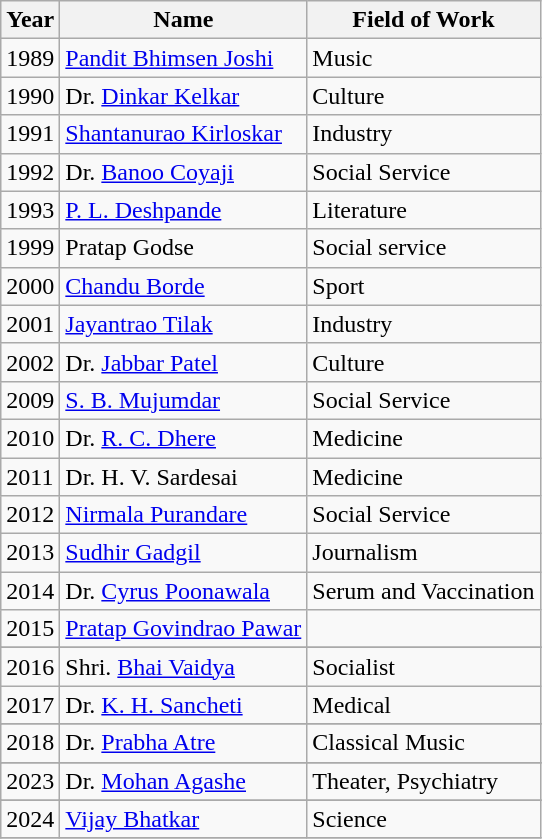<table class="wikitable" border="1">
<tr>
<th>Year</th>
<th>Name</th>
<th>Field of Work</th>
</tr>
<tr>
<td>1989</td>
<td><a href='#'>Pandit Bhimsen Joshi</a></td>
<td>Music</td>
</tr>
<tr>
<td>1990</td>
<td>Dr. <a href='#'>Dinkar Kelkar</a></td>
<td>Culture</td>
</tr>
<tr>
<td>1991</td>
<td><a href='#'>Shantanurao Kirloskar</a></td>
<td>Industry</td>
</tr>
<tr>
<td>1992</td>
<td>Dr. <a href='#'>Banoo Coyaji</a></td>
<td>Social Service</td>
</tr>
<tr>
<td>1993</td>
<td><a href='#'>P. L. Deshpande</a></td>
<td>Literature</td>
</tr>
<tr>
<td>1999</td>
<td>Pratap Godse</td>
<td>Social service</td>
</tr>
<tr>
<td>2000</td>
<td><a href='#'>Chandu Borde</a></td>
<td>Sport</td>
</tr>
<tr>
<td>2001</td>
<td><a href='#'>Jayantrao Tilak</a></td>
<td>Industry</td>
</tr>
<tr>
<td>2002</td>
<td>Dr. <a href='#'>Jabbar Patel</a></td>
<td>Culture</td>
</tr>
<tr>
<td>2009</td>
<td><a href='#'>S. B. Mujumdar</a></td>
<td>Social Service</td>
</tr>
<tr>
<td>2010</td>
<td>Dr. <a href='#'>R. C. Dhere</a></td>
<td>Medicine</td>
</tr>
<tr>
<td>2011</td>
<td>Dr. H. V. Sardesai</td>
<td>Medicine</td>
</tr>
<tr>
<td>2012</td>
<td><a href='#'>Nirmala Purandare</a></td>
<td>Social Service</td>
</tr>
<tr>
<td>2013</td>
<td><a href='#'>Sudhir Gadgil</a></td>
<td>Journalism</td>
</tr>
<tr>
<td>2014</td>
<td>Dr. <a href='#'>Cyrus Poonawala</a></td>
<td> Serum and Vaccination</td>
</tr>
<tr>
<td>2015</td>
<td><a href='#'>Pratap Govindrao Pawar</a></td>
<td></td>
</tr>
<tr>
</tr>
<tr>
<td>2016</td>
<td>Shri. <a href='#'>Bhai Vaidya</a></td>
<td> Socialist</td>
</tr>
<tr>
<td>2017</td>
<td>Dr. <a href='#'>K. H. Sancheti</a></td>
<td> Medical</td>
</tr>
<tr>
</tr>
<tr>
<td>2018</td>
<td>Dr. <a href='#'>Prabha Atre</a></td>
<td>  Classical Music</td>
</tr>
<tr>
</tr>
<tr>
<td>2023</td>
<td>Dr. <a href='#'>Mohan Agashe</a></td>
<td>  Theater, Psychiatry</td>
</tr>
<tr>
</tr>
<tr>
<td>2024</td>
<td><a href='#'>Vijay Bhatkar</a></td>
<td>Science</td>
</tr>
<tr>
</tr>
</table>
